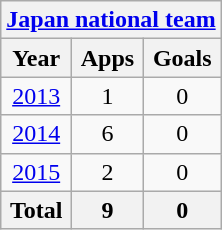<table class="wikitable" style="text-align:center">
<tr>
<th colspan=3><a href='#'>Japan national team</a></th>
</tr>
<tr>
<th>Year</th>
<th>Apps</th>
<th>Goals</th>
</tr>
<tr>
<td><a href='#'>2013</a></td>
<td>1</td>
<td>0</td>
</tr>
<tr>
<td><a href='#'>2014</a></td>
<td>6</td>
<td>0</td>
</tr>
<tr>
<td><a href='#'>2015</a></td>
<td>2</td>
<td>0</td>
</tr>
<tr>
<th>Total</th>
<th>9</th>
<th>0</th>
</tr>
</table>
